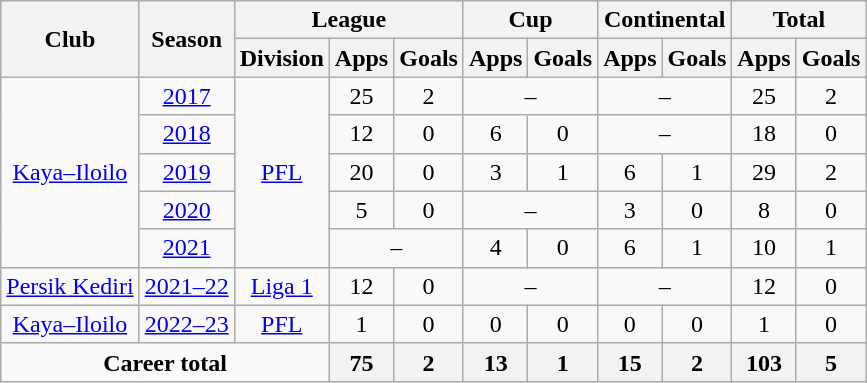<table class="wikitable" style="text-align: center">
<tr>
<th rowspan="2">Club</th>
<th rowspan="2">Season</th>
<th colspan="3">League</th>
<th colspan="2">Cup</th>
<th colspan="2">Continental</th>
<th colspan="2">Total</th>
</tr>
<tr>
<th>Division</th>
<th>Apps</th>
<th>Goals</th>
<th>Apps</th>
<th>Goals</th>
<th>Apps</th>
<th>Goals</th>
<th>Apps</th>
<th>Goals</th>
</tr>
<tr>
<td rowspan="5"><a href='#'>Kaya–Iloilo</a></td>
<td><a href='#'>2017</a></td>
<td rowspan="5"><a href='#'>PFL</a></td>
<td>25</td>
<td>2</td>
<td colspan="2">–</td>
<td colspan="2">–</td>
<td>25</td>
<td>2</td>
</tr>
<tr>
<td><a href='#'>2018</a></td>
<td>12</td>
<td>0</td>
<td>6</td>
<td>0</td>
<td colspan="2">–</td>
<td>18</td>
<td>0</td>
</tr>
<tr>
<td><a href='#'>2019</a></td>
<td>20</td>
<td>0</td>
<td>3</td>
<td>1</td>
<td>6</td>
<td>1</td>
<td>29</td>
<td>2</td>
</tr>
<tr>
<td><a href='#'>2020</a></td>
<td>5</td>
<td>0</td>
<td colspan="2">–</td>
<td>3</td>
<td>0</td>
<td>8</td>
<td>0</td>
</tr>
<tr>
<td><a href='#'>2021</a></td>
<td colspan="2">–</td>
<td>4</td>
<td>0</td>
<td>6</td>
<td>1</td>
<td>10</td>
<td>1</td>
</tr>
<tr>
<td><a href='#'>Persik Kediri</a></td>
<td><a href='#'>2021–22</a></td>
<td><a href='#'>Liga 1</a></td>
<td>12</td>
<td>0</td>
<td colspan="2">–</td>
<td colspan="2">–</td>
<td>12</td>
<td>0</td>
</tr>
<tr>
<td><a href='#'>Kaya–Iloilo</a></td>
<td><a href='#'>2022–23</a></td>
<td><a href='#'>PFL</a></td>
<td>1</td>
<td>0</td>
<td>0</td>
<td>0</td>
<td>0</td>
<td>0</td>
<td>1</td>
<td>0</td>
</tr>
<tr>
<td colspan="3"><strong>Career total</strong></td>
<th>75</th>
<th>2</th>
<th>13</th>
<th>1</th>
<th>15</th>
<th>2</th>
<th>103</th>
<th>5</th>
</tr>
</table>
